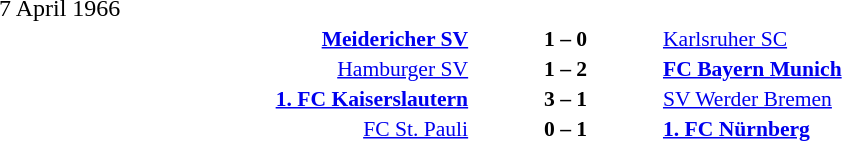<table width=100% cellspacing=1>
<tr>
<th width=25%></th>
<th width=10%></th>
<th width=25%></th>
<th></th>
</tr>
<tr>
<td>7 April 1966</td>
</tr>
<tr style=font-size:90%>
<td align=right><strong><a href='#'>Meidericher SV</a></strong></td>
<td align=center><strong>1 – 0</strong></td>
<td><a href='#'>Karlsruher SC</a></td>
</tr>
<tr style=font-size:90%>
<td align=right><a href='#'>Hamburger SV</a></td>
<td align=center><strong>1 – 2</strong></td>
<td><strong><a href='#'>FC Bayern Munich</a></strong></td>
</tr>
<tr style=font-size:90%>
<td align=right><strong><a href='#'>1. FC Kaiserslautern</a></strong></td>
<td align=center><strong>3 – 1</strong></td>
<td><a href='#'>SV Werder Bremen</a></td>
</tr>
<tr style=font-size:90%>
<td align=right><a href='#'>FC St. Pauli</a></td>
<td align=center><strong>0 – 1</strong></td>
<td><strong><a href='#'>1. FC Nürnberg</a></strong></td>
</tr>
</table>
